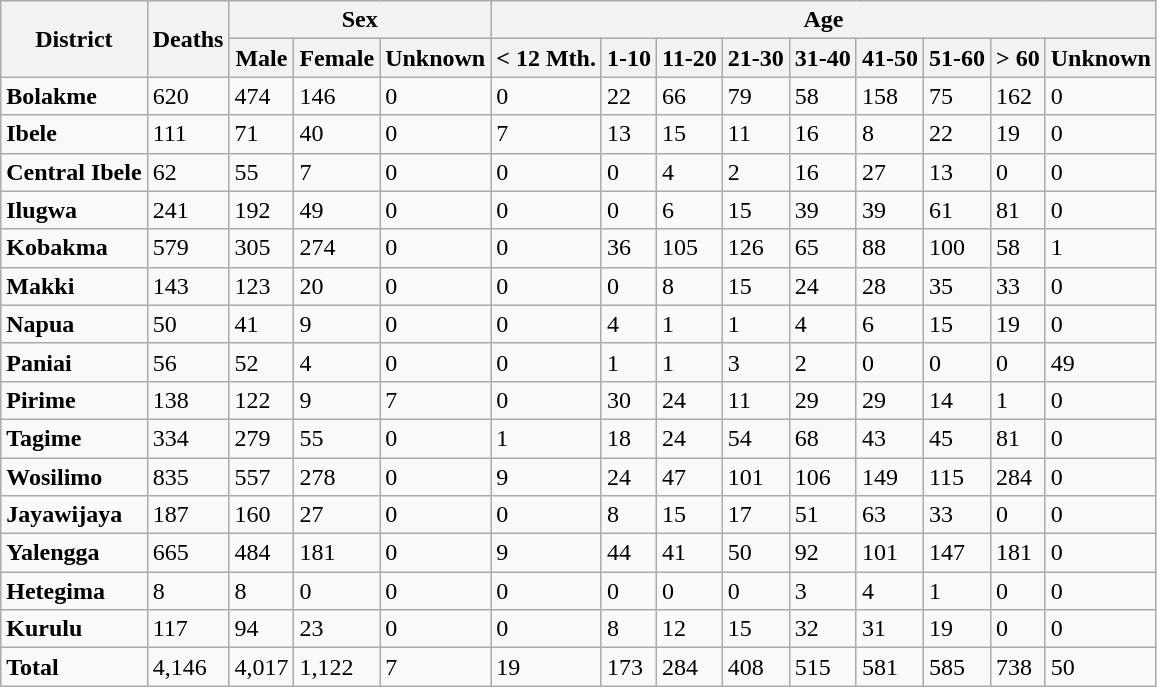<table class="wikitable">
<tr>
<th rowspan="2">District</th>
<th rowspan="2">Deaths</th>
<th colspan="3">Sex</th>
<th colspan="9">Age</th>
</tr>
<tr>
<th>Male</th>
<th>Female</th>
<th>Unknown</th>
<th>< 12 Mth.</th>
<th>1-10</th>
<th>11-20</th>
<th>21-30</th>
<th>31-40</th>
<th>41-50</th>
<th>51-60</th>
<th>> 60</th>
<th>Unknown</th>
</tr>
<tr>
<td><strong>Bolakme</strong></td>
<td>620</td>
<td>474</td>
<td>146</td>
<td>0</td>
<td>0</td>
<td>22</td>
<td>66</td>
<td>79</td>
<td>58</td>
<td>158</td>
<td>75</td>
<td>162</td>
<td>0</td>
</tr>
<tr>
<td><strong>Ibele</strong></td>
<td>111</td>
<td>71</td>
<td>40</td>
<td>0</td>
<td>7</td>
<td>13</td>
<td>15</td>
<td>11</td>
<td>16</td>
<td>8</td>
<td>22</td>
<td>19</td>
<td>0</td>
</tr>
<tr>
<td><strong>Central Ibele</strong></td>
<td>62</td>
<td>55</td>
<td>7</td>
<td>0</td>
<td>0</td>
<td>0</td>
<td>4</td>
<td>2</td>
<td>16</td>
<td>27</td>
<td>13</td>
<td>0</td>
<td>0</td>
</tr>
<tr>
<td><strong>Ilugwa</strong></td>
<td>241</td>
<td>192</td>
<td>49</td>
<td>0</td>
<td>0</td>
<td>0</td>
<td>6</td>
<td>15</td>
<td>39</td>
<td>39</td>
<td>61</td>
<td>81</td>
<td>0</td>
</tr>
<tr>
<td><strong>Kobakma</strong></td>
<td>579</td>
<td>305</td>
<td>274</td>
<td>0</td>
<td>0</td>
<td>36</td>
<td>105</td>
<td>126</td>
<td>65</td>
<td>88</td>
<td>100</td>
<td>58</td>
<td>1</td>
</tr>
<tr>
<td><strong>Makki</strong></td>
<td>143</td>
<td>123</td>
<td>20</td>
<td>0</td>
<td>0</td>
<td>0</td>
<td>8</td>
<td>15</td>
<td>24</td>
<td>28</td>
<td>35</td>
<td>33</td>
<td>0</td>
</tr>
<tr>
<td><strong>Napua</strong></td>
<td>50</td>
<td>41</td>
<td>9</td>
<td>0</td>
<td>0</td>
<td>4</td>
<td>1</td>
<td>1</td>
<td>4</td>
<td>6</td>
<td>15</td>
<td>19</td>
<td>0</td>
</tr>
<tr>
<td><strong>Paniai</strong></td>
<td>56</td>
<td>52</td>
<td>4</td>
<td>0</td>
<td>0</td>
<td>1</td>
<td>1</td>
<td>3</td>
<td>2</td>
<td>0</td>
<td>0</td>
<td>0</td>
<td>49</td>
</tr>
<tr>
<td><strong>Pirime</strong></td>
<td>138</td>
<td>122</td>
<td>9</td>
<td>7</td>
<td>0</td>
<td>30</td>
<td>24</td>
<td>11</td>
<td>29</td>
<td>29</td>
<td>14</td>
<td>1</td>
<td>0</td>
</tr>
<tr>
<td><strong>Tagime</strong></td>
<td>334</td>
<td>279</td>
<td>55</td>
<td>0</td>
<td>1</td>
<td>18</td>
<td>24</td>
<td>54</td>
<td>68</td>
<td>43</td>
<td>45</td>
<td>81</td>
<td>0</td>
</tr>
<tr>
<td><strong>Wosilimo</strong></td>
<td>835</td>
<td>557</td>
<td>278</td>
<td>0</td>
<td>9</td>
<td>24</td>
<td>47</td>
<td>101</td>
<td>106</td>
<td>149</td>
<td>115</td>
<td>284</td>
<td>0</td>
</tr>
<tr>
<td><strong>Jayawijaya</strong></td>
<td>187</td>
<td>160</td>
<td>27</td>
<td>0</td>
<td>0</td>
<td>8</td>
<td>15</td>
<td>17</td>
<td>51</td>
<td>63</td>
<td>33</td>
<td>0</td>
<td>0</td>
</tr>
<tr>
<td><strong>Yalengga</strong></td>
<td>665</td>
<td>484</td>
<td>181</td>
<td>0</td>
<td>9</td>
<td>44</td>
<td>41</td>
<td>50</td>
<td>92</td>
<td>101</td>
<td>147</td>
<td>181</td>
<td>0</td>
</tr>
<tr>
<td><strong>Hetegima</strong></td>
<td>8</td>
<td>8</td>
<td>0</td>
<td>0</td>
<td>0</td>
<td>0</td>
<td>0</td>
<td>0</td>
<td>3</td>
<td>4</td>
<td>1</td>
<td>0</td>
<td>0</td>
</tr>
<tr>
<td><strong>Kurulu</strong></td>
<td>117</td>
<td>94</td>
<td>23</td>
<td>0</td>
<td>0</td>
<td>8</td>
<td>12</td>
<td>15</td>
<td>32</td>
<td>31</td>
<td>19</td>
<td>0</td>
<td>0</td>
</tr>
<tr>
<td><strong>Total</strong></td>
<td>4,146</td>
<td>4,017</td>
<td>1,122</td>
<td>7</td>
<td>19</td>
<td>173</td>
<td>284</td>
<td>408</td>
<td>515</td>
<td>581</td>
<td>585</td>
<td>738</td>
<td>50</td>
</tr>
</table>
